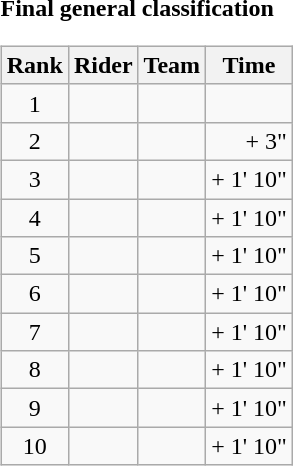<table>
<tr>
<td><strong>Final general classification</strong><br><table class="wikitable">
<tr>
<th scope="col">Rank</th>
<th scope="col">Rider</th>
<th scope="col">Team</th>
<th scope="col">Time</th>
</tr>
<tr>
<td style="text-align:center;">1</td>
<td></td>
<td></td>
<td style="text-align:right;"></td>
</tr>
<tr>
<td style="text-align:center;">2</td>
<td></td>
<td></td>
<td style="text-align:right;">+ 3"</td>
</tr>
<tr>
<td style="text-align:center;">3</td>
<td></td>
<td></td>
<td style="text-align:right;">+ 1' 10"</td>
</tr>
<tr>
<td style="text-align:center;">4</td>
<td></td>
<td></td>
<td style="text-align:right;">+ 1' 10"</td>
</tr>
<tr>
<td style="text-align:center;">5</td>
<td></td>
<td></td>
<td style="text-align:right;">+ 1' 10"</td>
</tr>
<tr>
<td style="text-align:center;">6</td>
<td></td>
<td></td>
<td style="text-align:right;">+ 1' 10"</td>
</tr>
<tr>
<td style="text-align:center;">7</td>
<td></td>
<td></td>
<td style="text-align:right;">+ 1' 10"</td>
</tr>
<tr>
<td style="text-align:center;">8</td>
<td></td>
<td></td>
<td style="text-align:right;">+ 1' 10"</td>
</tr>
<tr>
<td style="text-align:center;">9</td>
<td></td>
<td></td>
<td style="text-align:right;">+ 1' 10"</td>
</tr>
<tr>
<td style="text-align:center;">10</td>
<td></td>
<td></td>
<td style="text-align:right;">+ 1' 10"</td>
</tr>
</table>
</td>
</tr>
</table>
